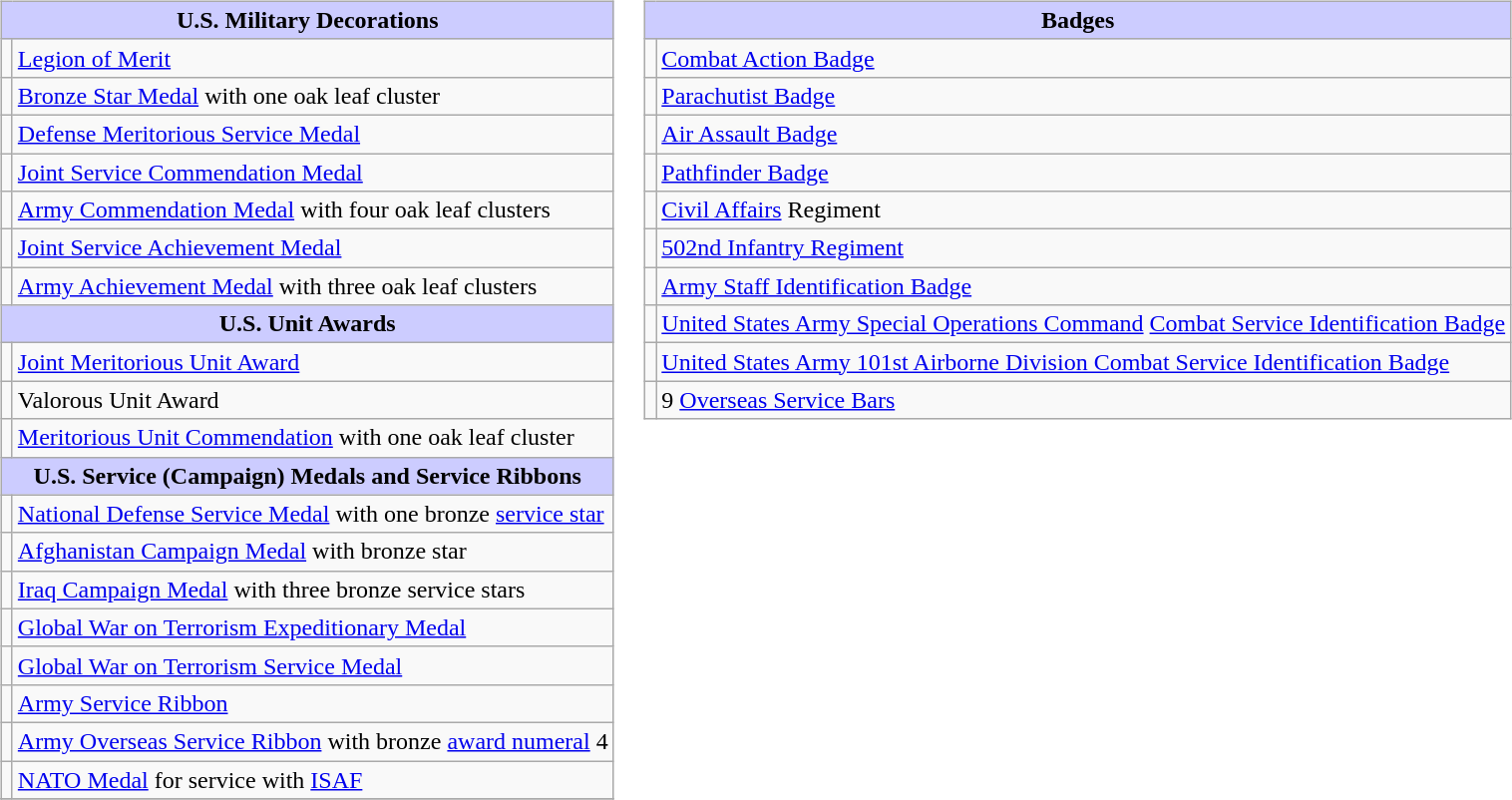<table style="width=100%;">
<tr>
<td valign="top"><br><table class="wikitable">
<tr style="background:#ccf; text-align:center;">
<td colspan="2"><strong>U.S. Military Decorations</strong></td>
</tr>
<tr>
<td></td>
<td><a href='#'>Legion of Merit</a></td>
</tr>
<tr>
<td></td>
<td><a href='#'>Bronze Star Medal</a> with one oak leaf cluster</td>
</tr>
<tr>
<td></td>
<td><a href='#'>Defense Meritorious Service Medal</a></td>
</tr>
<tr>
<td></td>
<td><a href='#'>Joint Service Commendation Medal</a></td>
</tr>
<tr>
<td></td>
<td><a href='#'>Army Commendation Medal</a> with four oak leaf clusters</td>
</tr>
<tr>
<td></td>
<td><a href='#'>Joint Service Achievement Medal</a></td>
</tr>
<tr>
<td></td>
<td><a href='#'>Army Achievement Medal</a> with three oak leaf clusters</td>
</tr>
<tr style="background:#ccf; text-align:center;">
<td colspan="2"><strong>U.S. Unit Awards</strong></td>
</tr>
<tr>
<td></td>
<td><a href='#'>Joint Meritorious Unit Award</a></td>
</tr>
<tr>
<td></td>
<td>Valorous Unit Award</td>
</tr>
<tr>
<td></td>
<td><a href='#'>Meritorious Unit Commendation</a> with one oak leaf cluster</td>
</tr>
<tr style="background:#ccf; text-align:center;">
<td colspan="2"><strong>U.S. Service (Campaign) Medals and Service Ribbons</strong></td>
</tr>
<tr>
<td></td>
<td><a href='#'>National Defense Service Medal</a> with one bronze <a href='#'>service star</a></td>
</tr>
<tr>
<td></td>
<td><a href='#'>Afghanistan Campaign Medal</a> with bronze star</td>
</tr>
<tr>
<td></td>
<td><a href='#'>Iraq Campaign Medal</a> with three bronze service stars</td>
</tr>
<tr>
<td></td>
<td><a href='#'>Global War on Terrorism Expeditionary Medal</a></td>
</tr>
<tr>
<td></td>
<td><a href='#'>Global War on Terrorism Service Medal</a></td>
</tr>
<tr>
<td></td>
<td><a href='#'>Army Service Ribbon</a></td>
</tr>
<tr>
<td><span></span></td>
<td><a href='#'>Army Overseas Service Ribbon</a> with bronze <a href='#'>award numeral</a> 4</td>
</tr>
<tr>
<td></td>
<td><a href='#'>NATO Medal</a> for service with <a href='#'>ISAF</a></td>
</tr>
<tr style="background:#ccf; text-align:center;">
</tr>
<tr>
</tr>
</table>
</td>
<td valign="top"><br><table class="wikitable">
<tr style="background:#ccf; text-align:center;">
<td colspan="2"><strong>Badges</strong></td>
</tr>
<tr>
<td></td>
<td><a href='#'>Combat Action Badge</a></td>
</tr>
<tr>
<td></td>
<td><a href='#'>Parachutist Badge</a></td>
</tr>
<tr>
<td></td>
<td><a href='#'>Air Assault Badge</a></td>
</tr>
<tr>
<td></td>
<td><a href='#'>Pathfinder Badge</a></td>
</tr>
<tr>
<td></td>
<td><a href='#'>Civil Affairs</a> Regiment</td>
</tr>
<tr>
<td></td>
<td><a href='#'>502nd Infantry Regiment</a></td>
</tr>
<tr>
<td></td>
<td><a href='#'>Army Staff Identification Badge</a></td>
</tr>
<tr>
<td></td>
<td><a href='#'>United States Army Special Operations Command</a> <a href='#'>Combat Service Identification Badge</a></td>
</tr>
<tr>
<td></td>
<td><a href='#'>United States Army 101st Airborne Division Combat Service Identification Badge</a></td>
</tr>
<tr>
<td></td>
<td>9 <a href='#'>Overseas Service Bars</a></td>
</tr>
</table>
</td>
</tr>
</table>
